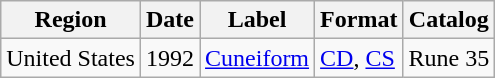<table class="wikitable">
<tr>
<th>Region</th>
<th>Date</th>
<th>Label</th>
<th>Format</th>
<th>Catalog</th>
</tr>
<tr>
<td>United States</td>
<td>1992</td>
<td><a href='#'>Cuneiform</a></td>
<td><a href='#'>CD</a>, <a href='#'>CS</a></td>
<td>Rune 35</td>
</tr>
</table>
